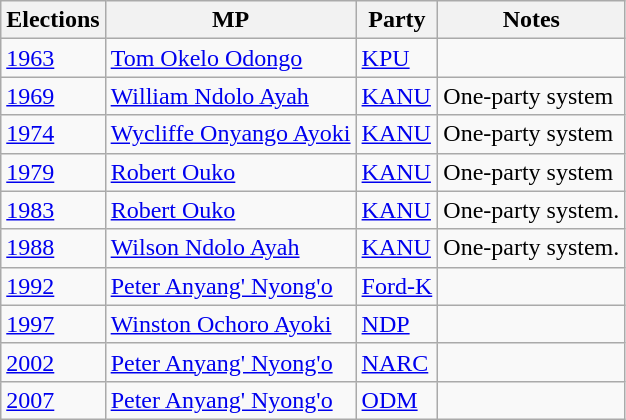<table class="wikitable">
<tr>
<th>Elections</th>
<th>MP </th>
<th>Party</th>
<th>Notes</th>
</tr>
<tr>
<td><a href='#'>1963</a></td>
<td><a href='#'>Tom Okelo Odongo</a></td>
<td><a href='#'>KPU</a></td>
<td></td>
</tr>
<tr>
<td><a href='#'>1969</a></td>
<td><a href='#'>William Ndolo Ayah</a></td>
<td><a href='#'>KANU</a></td>
<td>One-party system</td>
</tr>
<tr>
<td><a href='#'>1974</a></td>
<td><a href='#'>Wycliffe Onyango Ayoki</a></td>
<td><a href='#'>KANU</a></td>
<td>One-party system</td>
</tr>
<tr>
<td><a href='#'>1979</a></td>
<td><a href='#'>Robert Ouko</a></td>
<td><a href='#'>KANU</a></td>
<td>One-party system</td>
</tr>
<tr>
<td><a href='#'>1983</a></td>
<td><a href='#'>Robert Ouko</a></td>
<td><a href='#'>KANU</a></td>
<td>One-party system.</td>
</tr>
<tr>
<td><a href='#'>1988</a></td>
<td><a href='#'>Wilson Ndolo Ayah</a></td>
<td><a href='#'>KANU</a></td>
<td>One-party system.</td>
</tr>
<tr>
<td><a href='#'>1992</a></td>
<td><a href='#'>Peter Anyang' Nyong'o</a></td>
<td><a href='#'>Ford-K</a></td>
<td></td>
</tr>
<tr>
<td><a href='#'>1997</a></td>
<td><a href='#'>Winston Ochoro Ayoki</a></td>
<td><a href='#'>NDP</a></td>
<td></td>
</tr>
<tr>
<td><a href='#'>2002</a></td>
<td><a href='#'>Peter Anyang' Nyong'o</a></td>
<td><a href='#'>NARC</a></td>
<td></td>
</tr>
<tr>
<td><a href='#'>2007</a></td>
<td><a href='#'>Peter Anyang' Nyong'o</a></td>
<td><a href='#'>ODM</a></td>
<td></td>
</tr>
</table>
